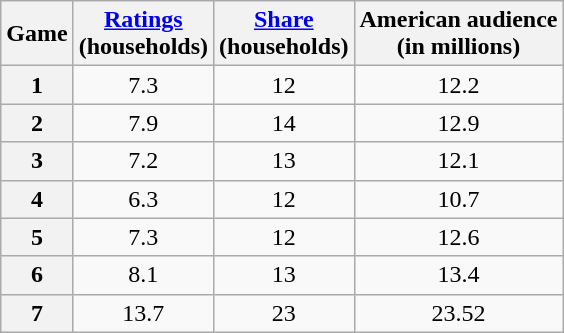<table class="wikitable" style="text-align:center;" border="1">
<tr>
<th>Game</th>
<th><a href='#'>Ratings</a><br>(households)</th>
<th><a href='#'>Share</a><br>(households)</th>
<th>American audience<br>(in millions)</th>
</tr>
<tr>
<th>1</th>
<td>7.3</td>
<td>12</td>
<td>12.2</td>
</tr>
<tr>
<th>2</th>
<td>7.9</td>
<td>14</td>
<td>12.9</td>
</tr>
<tr>
<th>3</th>
<td>7.2</td>
<td>13</td>
<td>12.1</td>
</tr>
<tr>
<th>4</th>
<td>6.3</td>
<td>12</td>
<td>10.7</td>
</tr>
<tr>
<th>5</th>
<td>7.3</td>
<td>12</td>
<td>12.6</td>
</tr>
<tr>
<th>6</th>
<td>8.1</td>
<td>13</td>
<td>13.4</td>
</tr>
<tr>
<th>7</th>
<td>13.7</td>
<td>23</td>
<td>23.52</td>
</tr>
</table>
